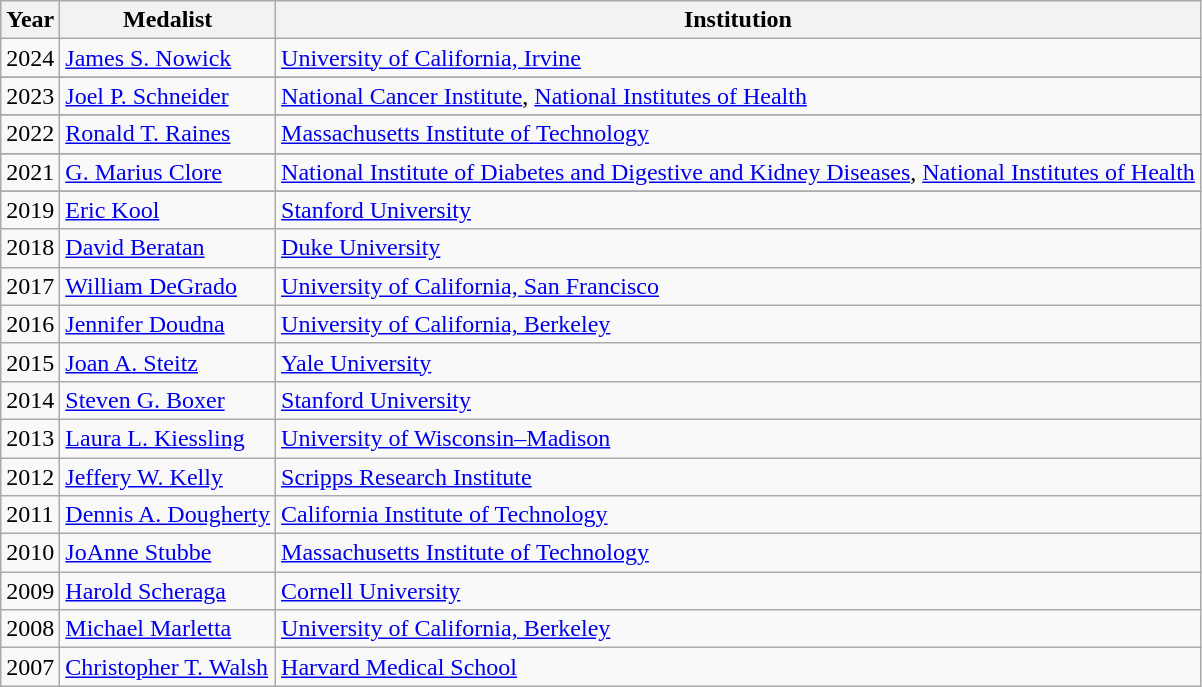<table class="wikitable">
<tr>
<th>Year</th>
<th>Medalist</th>
<th>Institution</th>
</tr>
<tr>
<td>2024</td>
<td><a href='#'>James S. Nowick</a></td>
<td><a href='#'>University of California, Irvine</a></td>
</tr>
<tr>
</tr>
<tr>
<td>2023</td>
<td><a href='#'>Joel P. Schneider</a></td>
<td><a href='#'>National Cancer Institute</a>, <a href='#'>National Institutes of Health</a></td>
</tr>
<tr>
</tr>
<tr>
<td>2022</td>
<td><a href='#'>Ronald T. Raines</a></td>
<td><a href='#'>Massachusetts Institute of Technology</a></td>
</tr>
<tr>
</tr>
<tr>
<td>2021</td>
<td><a href='#'>G. Marius Clore</a></td>
<td><a href='#'>National Institute of Diabetes and Digestive and Kidney Diseases</a>, <a href='#'>National Institutes of Health</a></td>
</tr>
<tr>
</tr>
<tr>
<td>2019</td>
<td><a href='#'>Eric Kool</a></td>
<td><a href='#'>Stanford University</a></td>
</tr>
<tr>
<td>2018</td>
<td><a href='#'>David Beratan</a></td>
<td><a href='#'>Duke University</a></td>
</tr>
<tr>
<td>2017</td>
<td><a href='#'>William DeGrado</a></td>
<td><a href='#'>University of California, San Francisco</a></td>
</tr>
<tr>
<td>2016</td>
<td><a href='#'>Jennifer Doudna</a></td>
<td><a href='#'>University of California, Berkeley</a></td>
</tr>
<tr>
<td>2015</td>
<td><a href='#'>Joan A. Steitz</a></td>
<td><a href='#'>Yale University</a></td>
</tr>
<tr>
<td>2014</td>
<td><a href='#'>Steven G. Boxer</a></td>
<td><a href='#'>Stanford University</a></td>
</tr>
<tr>
<td>2013</td>
<td><a href='#'>Laura L. Kiessling</a></td>
<td><a href='#'>University of Wisconsin–Madison</a></td>
</tr>
<tr>
<td>2012</td>
<td><a href='#'>Jeffery W. Kelly</a></td>
<td><a href='#'>Scripps Research Institute</a></td>
</tr>
<tr>
<td>2011</td>
<td><a href='#'>Dennis A. Dougherty</a></td>
<td><a href='#'>California Institute of Technology</a></td>
</tr>
<tr>
<td>2010</td>
<td><a href='#'>JoAnne Stubbe</a></td>
<td><a href='#'>Massachusetts Institute of Technology</a></td>
</tr>
<tr>
<td>2009</td>
<td><a href='#'>Harold Scheraga</a></td>
<td><a href='#'>Cornell University</a></td>
</tr>
<tr>
<td>2008</td>
<td><a href='#'>Michael Marletta</a></td>
<td><a href='#'>University of California, Berkeley</a></td>
</tr>
<tr>
<td>2007</td>
<td><a href='#'>Christopher T. Walsh</a></td>
<td><a href='#'>Harvard Medical School</a></td>
</tr>
</table>
